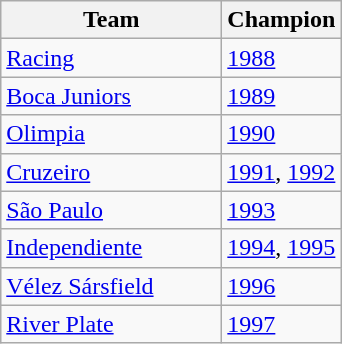<table class="wikitable">
<tr>
<th width=140>Team</th>
<th>Champion</th>
</tr>
<tr>
<td> <a href='#'>Racing</a></td>
<td><a href='#'>1988</a></td>
</tr>
<tr>
<td> <a href='#'>Boca Juniors</a></td>
<td><a href='#'>1989</a></td>
</tr>
<tr>
<td> <a href='#'>Olimpia</a></td>
<td><a href='#'>1990</a></td>
</tr>
<tr>
<td> <a href='#'>Cruzeiro</a></td>
<td><a href='#'>1991</a>, <a href='#'>1992</a></td>
</tr>
<tr>
<td> <a href='#'>São Paulo</a></td>
<td><a href='#'>1993</a></td>
</tr>
<tr>
<td> <a href='#'>Independiente</a></td>
<td><a href='#'>1994</a>, <a href='#'>1995</a></td>
</tr>
<tr>
<td> <a href='#'>Vélez Sársfield</a></td>
<td><a href='#'>1996</a></td>
</tr>
<tr>
<td> <a href='#'>River Plate</a></td>
<td><a href='#'>1997</a></td>
</tr>
</table>
